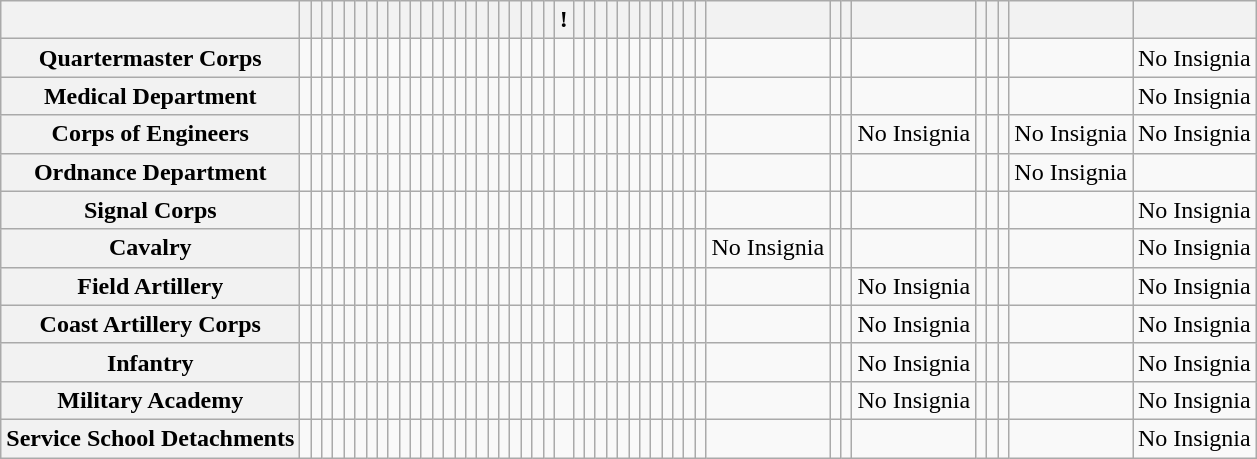<table Class="wikitable">
<tr style="text-align:center;">
<th></th>
<th><small></small></th>
<th><small></small></th>
<th><small></small></th>
<th><small></small></th>
<th><small></small></th>
<th><small></small></th>
<th><small></small></th>
<th><small></small></th>
<th><small></small></th>
<th><small></small></th>
<th><small></small></th>
<th><small></small></th>
<th><small></small></th>
<th><small></small></th>
<th><small></small></th>
<th><small></small></th>
<th><small></small></th>
<th><small></small></th>
<th><small></small></th>
<th><small></small></th>
<th><small></small></th>
<th><small></small></th>
<th><small></small></th>
<th>!<small></small></th>
<th><small></small></th>
<th><small></small></th>
<th><small></small></th>
<th><small></small></th>
<th><small></small></th>
<th><small></small></th>
<th><small></small></th>
<th><small></small></th>
<th><small></small></th>
<th><small></small></th>
<th><small></small></th>
<th><small></small></th>
<th><small></small></th>
<th><small></small></th>
<th><small></small></th>
<th><small></small></th>
<th><small></small></th>
<th><small></small></th>
<th><small></small></th>
<th><small></small></th>
<th><small></small></th>
</tr>
<tr>
<th>Quartermaster Corps</th>
<td></td>
<td></td>
<td></td>
<td></td>
<td></td>
<td></td>
<td></td>
<td></td>
<td></td>
<td></td>
<td></td>
<td></td>
<td></td>
<td></td>
<td></td>
<td></td>
<td></td>
<td></td>
<td></td>
<td></td>
<td></td>
<td></td>
<td></td>
<td></td>
<td></td>
<td></td>
<td></td>
<td></td>
<td></td>
<td></td>
<td></td>
<td></td>
<td></td>
<td></td>
<td></td>
<td></td>
<td></td>
<td></td>
<td></td>
<td></td>
<td></td>
<td></td>
<td></td>
<td></td>
<td>No Insignia</td>
</tr>
<tr>
<th>Medical Department</th>
<td></td>
<td></td>
<td></td>
<td></td>
<td></td>
<td></td>
<td></td>
<td></td>
<td></td>
<td></td>
<td></td>
<td></td>
<td></td>
<td></td>
<td></td>
<td></td>
<td></td>
<td></td>
<td></td>
<td></td>
<td></td>
<td></td>
<td></td>
<td></td>
<td></td>
<td></td>
<td></td>
<td></td>
<td></td>
<td></td>
<td></td>
<td></td>
<td></td>
<td></td>
<td></td>
<td></td>
<td></td>
<td></td>
<td></td>
<td></td>
<td></td>
<td></td>
<td></td>
<td></td>
<td>No Insignia</td>
</tr>
<tr>
<th>Corps of Engineers</th>
<td></td>
<td></td>
<td></td>
<td></td>
<td></td>
<td></td>
<td></td>
<td></td>
<td></td>
<td></td>
<td></td>
<td></td>
<td></td>
<td></td>
<td></td>
<td></td>
<td></td>
<td></td>
<td></td>
<td></td>
<td></td>
<td></td>
<td></td>
<td></td>
<td></td>
<td></td>
<td></td>
<td></td>
<td></td>
<td></td>
<td></td>
<td></td>
<td></td>
<td></td>
<td></td>
<td></td>
<td></td>
<td></td>
<td></td>
<td>No Insignia</td>
<td></td>
<td></td>
<td></td>
<td>No Insignia</td>
<td>No Insignia</td>
</tr>
<tr>
<th>Ordnance Department</th>
<td></td>
<td></td>
<td></td>
<td></td>
<td></td>
<td></td>
<td></td>
<td></td>
<td></td>
<td></td>
<td></td>
<td></td>
<td></td>
<td></td>
<td></td>
<td></td>
<td></td>
<td></td>
<td></td>
<td></td>
<td></td>
<td></td>
<td></td>
<td></td>
<td></td>
<td></td>
<td></td>
<td></td>
<td></td>
<td></td>
<td></td>
<td></td>
<td></td>
<td></td>
<td></td>
<td></td>
<td></td>
<td></td>
<td></td>
<td></td>
<td></td>
<td></td>
<td></td>
<td>No Insignia</td>
<td></td>
</tr>
<tr>
<th>Signal Corps</th>
<td></td>
<td></td>
<td></td>
<td></td>
<td></td>
<td></td>
<td></td>
<td></td>
<td></td>
<td></td>
<td></td>
<td></td>
<td></td>
<td></td>
<td></td>
<td></td>
<td></td>
<td></td>
<td></td>
<td></td>
<td></td>
<td></td>
<td></td>
<td></td>
<td></td>
<td></td>
<td></td>
<td></td>
<td></td>
<td></td>
<td></td>
<td></td>
<td></td>
<td></td>
<td></td>
<td></td>
<td></td>
<td></td>
<td></td>
<td></td>
<td></td>
<td></td>
<td></td>
<td></td>
<td>No Insignia</td>
</tr>
<tr>
<th>Cavalry</th>
<td></td>
<td></td>
<td></td>
<td></td>
<td></td>
<td></td>
<td></td>
<td></td>
<td></td>
<td></td>
<td></td>
<td></td>
<td></td>
<td></td>
<td></td>
<td></td>
<td></td>
<td></td>
<td></td>
<td></td>
<td></td>
<td></td>
<td></td>
<td></td>
<td></td>
<td></td>
<td></td>
<td></td>
<td></td>
<td></td>
<td></td>
<td></td>
<td></td>
<td></td>
<td></td>
<td></td>
<td>No Insignia</td>
<td></td>
<td></td>
<td></td>
<td></td>
<td></td>
<td></td>
<td></td>
<td>No Insignia</td>
</tr>
<tr>
<th>Field Artillery</th>
<td></td>
<td></td>
<td></td>
<td></td>
<td></td>
<td></td>
<td></td>
<td></td>
<td></td>
<td></td>
<td></td>
<td></td>
<td></td>
<td></td>
<td></td>
<td></td>
<td></td>
<td></td>
<td></td>
<td></td>
<td></td>
<td></td>
<td></td>
<td></td>
<td></td>
<td></td>
<td></td>
<td></td>
<td></td>
<td></td>
<td></td>
<td></td>
<td></td>
<td></td>
<td></td>
<td></td>
<td></td>
<td></td>
<td></td>
<td>No Insignia</td>
<td></td>
<td></td>
<td></td>
<td></td>
<td>No Insignia</td>
</tr>
<tr>
<th>Coast Artillery Corps</th>
<td></td>
<td></td>
<td></td>
<td></td>
<td></td>
<td></td>
<td></td>
<td></td>
<td></td>
<td></td>
<td></td>
<td></td>
<td></td>
<td></td>
<td></td>
<td></td>
<td></td>
<td></td>
<td></td>
<td></td>
<td></td>
<td></td>
<td></td>
<td></td>
<td></td>
<td></td>
<td></td>
<td></td>
<td></td>
<td></td>
<td></td>
<td></td>
<td></td>
<td></td>
<td></td>
<td></td>
<td></td>
<td></td>
<td></td>
<td>No Insignia</td>
<td></td>
<td></td>
<td></td>
<td></td>
<td>No Insignia</td>
</tr>
<tr>
<th>Infantry</th>
<td></td>
<td></td>
<td></td>
<td></td>
<td></td>
<td></td>
<td></td>
<td></td>
<td></td>
<td></td>
<td></td>
<td></td>
<td></td>
<td></td>
<td></td>
<td></td>
<td></td>
<td></td>
<td></td>
<td></td>
<td></td>
<td></td>
<td></td>
<td></td>
<td></td>
<td></td>
<td></td>
<td></td>
<td></td>
<td></td>
<td></td>
<td></td>
<td></td>
<td></td>
<td></td>
<td></td>
<td></td>
<td></td>
<td></td>
<td>No Insignia</td>
<td></td>
<td></td>
<td></td>
<td></td>
<td>No Insignia</td>
</tr>
<tr>
<th>Military Academy</th>
<td></td>
<td></td>
<td></td>
<td></td>
<td></td>
<td></td>
<td></td>
<td></td>
<td></td>
<td></td>
<td></td>
<td></td>
<td></td>
<td></td>
<td></td>
<td></td>
<td></td>
<td></td>
<td></td>
<td></td>
<td></td>
<td></td>
<td></td>
<td></td>
<td></td>
<td></td>
<td></td>
<td></td>
<td></td>
<td></td>
<td></td>
<td></td>
<td></td>
<td></td>
<td></td>
<td></td>
<td></td>
<td></td>
<td></td>
<td>No Insignia</td>
<td></td>
<td></td>
<td></td>
<td></td>
<td>No Insignia</td>
</tr>
<tr>
<th>Service School Detachments</th>
<td></td>
<td></td>
<td></td>
<td></td>
<td></td>
<td></td>
<td></td>
<td></td>
<td></td>
<td></td>
<td></td>
<td></td>
<td></td>
<td></td>
<td></td>
<td></td>
<td></td>
<td></td>
<td></td>
<td></td>
<td></td>
<td></td>
<td></td>
<td></td>
<td></td>
<td></td>
<td></td>
<td></td>
<td></td>
<td></td>
<td></td>
<td></td>
<td></td>
<td></td>
<td></td>
<td></td>
<td></td>
<td></td>
<td></td>
<td></td>
<td></td>
<td></td>
<td></td>
<td></td>
<td>No Insignia</td>
</tr>
</table>
